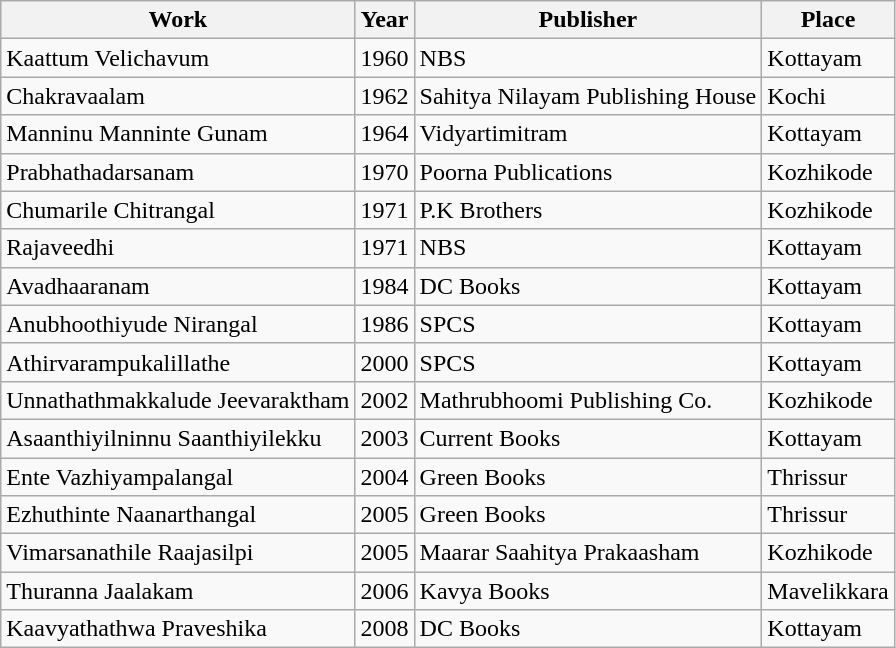<table class="wikitable sortable">
<tr>
<th>Work</th>
<th>Year</th>
<th>Publisher</th>
<th>Place</th>
</tr>
<tr>
<td>Kaattum Velichavum</td>
<td>1960</td>
<td>NBS</td>
<td>Kottayam</td>
</tr>
<tr>
<td>Chakravaalam</td>
<td>1962</td>
<td>Sahitya Nilayam Publishing House</td>
<td>Kochi</td>
</tr>
<tr>
<td>Manninu Manninte Gunam</td>
<td>1964</td>
<td>Vidyartimitram</td>
<td>Kottayam</td>
</tr>
<tr>
<td>Prabhathadarsanam</td>
<td>1970</td>
<td>Poorna Publications</td>
<td>Kozhikode</td>
</tr>
<tr>
<td>Chumarile Chitrangal</td>
<td>1971</td>
<td>P.K Brothers</td>
<td>Kozhikode</td>
</tr>
<tr>
<td>Rajaveedhi</td>
<td>1971</td>
<td>NBS</td>
<td>Kottayam</td>
</tr>
<tr>
<td>Avadhaaranam</td>
<td>1984</td>
<td>DC Books</td>
<td>Kottayam</td>
</tr>
<tr>
<td>Anubhoothiyude Nirangal</td>
<td>1986</td>
<td>SPCS</td>
<td>Kottayam</td>
</tr>
<tr>
<td>Athirvarampukalillathe</td>
<td>2000</td>
<td>SPCS</td>
<td>Kottayam</td>
</tr>
<tr>
<td>Unnathathmakkalude Jeevaraktham</td>
<td>2002</td>
<td>Mathrubhoomi Publishing Co.</td>
<td>Kozhikode</td>
</tr>
<tr>
<td>Asaanthiyilninnu Saanthiyilekku</td>
<td>2003</td>
<td>Current Books</td>
<td>Kottayam</td>
</tr>
<tr>
<td>Ente Vazhiyampalangal</td>
<td>2004</td>
<td>Green Books</td>
<td>Thrissur</td>
</tr>
<tr>
<td>Ezhuthinte Naanarthangal</td>
<td>2005</td>
<td>Green Books</td>
<td>Thrissur</td>
</tr>
<tr>
<td>Vimarsanathile Raajasilpi</td>
<td>2005</td>
<td>Maarar Saahitya Prakaasham</td>
<td>Kozhikode</td>
</tr>
<tr>
<td>Thuranna Jaalakam</td>
<td>2006</td>
<td>Kavya Books</td>
<td>Mavelikkara</td>
</tr>
<tr>
<td>Kaavyathathwa Praveshika</td>
<td>2008</td>
<td>DC Books</td>
<td>Kottayam</td>
</tr>
</table>
